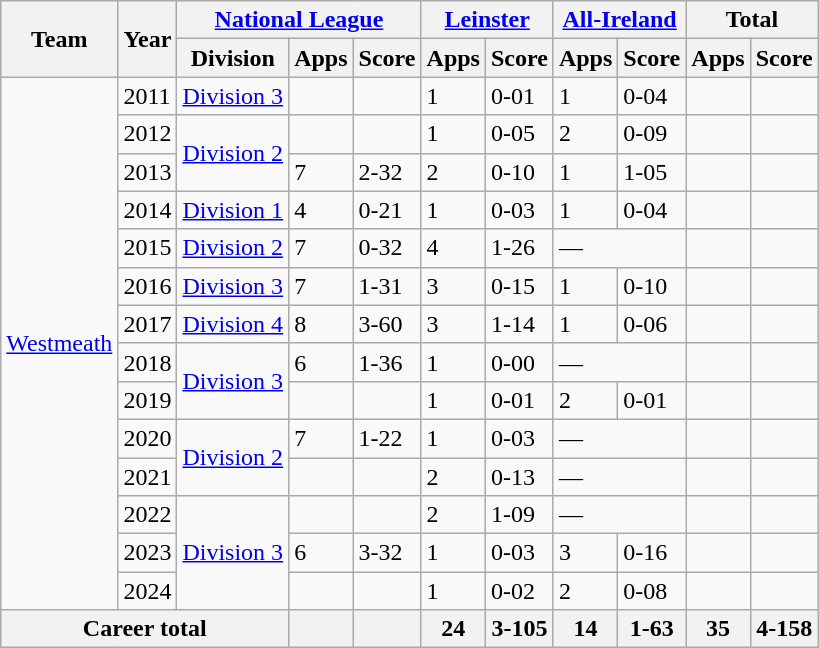<table class="wikitable">
<tr>
<th rowspan="2">Team</th>
<th rowspan="2">Year</th>
<th colspan="3"><a href='#'>National League</a></th>
<th colspan="2"><a href='#'>Leinster</a></th>
<th colspan="2"><a href='#'>All-Ireland</a></th>
<th colspan="2">Total</th>
</tr>
<tr>
<th>Division</th>
<th>Apps</th>
<th>Score</th>
<th>Apps</th>
<th>Score</th>
<th>Apps</th>
<th>Score</th>
<th>Apps</th>
<th>Score</th>
</tr>
<tr>
<td rowspan="14"><a href='#'>Westmeath</a></td>
<td>2011</td>
<td><a href='#'>Division 3</a></td>
<td></td>
<td></td>
<td>1</td>
<td>0-01</td>
<td>1</td>
<td>0-04</td>
<td></td>
<td></td>
</tr>
<tr>
<td>2012</td>
<td rowspan="2"><a href='#'>Division 2</a></td>
<td></td>
<td></td>
<td>1</td>
<td>0-05</td>
<td>2</td>
<td>0-09</td>
<td></td>
<td></td>
</tr>
<tr>
<td>2013</td>
<td>7</td>
<td>2-32</td>
<td>2</td>
<td>0-10</td>
<td>1</td>
<td>1-05</td>
<td></td>
<td></td>
</tr>
<tr>
<td>2014</td>
<td><a href='#'>Division 1</a></td>
<td>4</td>
<td>0-21</td>
<td>1</td>
<td>0-03</td>
<td>1</td>
<td>0-04</td>
<td></td>
<td></td>
</tr>
<tr>
<td>2015</td>
<td><a href='#'>Division 2</a></td>
<td>7</td>
<td>0-32</td>
<td>4</td>
<td>1-26</td>
<td colspan="2">—</td>
<td></td>
<td></td>
</tr>
<tr>
<td>2016</td>
<td><a href='#'>Division 3</a></td>
<td>7</td>
<td>1-31</td>
<td>3</td>
<td>0-15</td>
<td>1</td>
<td>0-10</td>
<td></td>
<td></td>
</tr>
<tr>
<td>2017</td>
<td><a href='#'>Division 4</a></td>
<td>8</td>
<td>3-60</td>
<td>3</td>
<td>1-14</td>
<td>1</td>
<td>0-06</td>
<td></td>
<td></td>
</tr>
<tr>
<td>2018</td>
<td rowspan="2"><a href='#'>Division 3</a></td>
<td>6</td>
<td>1-36</td>
<td>1</td>
<td>0-00</td>
<td colspan="2">—</td>
<td></td>
<td></td>
</tr>
<tr>
<td>2019</td>
<td></td>
<td></td>
<td>1</td>
<td>0-01</td>
<td>2</td>
<td>0-01</td>
<td></td>
<td></td>
</tr>
<tr>
<td>2020</td>
<td rowspan="2"><a href='#'>Division 2</a></td>
<td>7</td>
<td>1-22</td>
<td>1</td>
<td>0-03</td>
<td colspan="2">—</td>
<td></td>
<td></td>
</tr>
<tr>
<td>2021</td>
<td></td>
<td></td>
<td>2</td>
<td>0-13</td>
<td colspan="2">—</td>
<td></td>
<td></td>
</tr>
<tr>
<td>2022</td>
<td rowspan="3"><a href='#'>Division 3</a></td>
<td></td>
<td></td>
<td>2</td>
<td>1-09</td>
<td colspan="2">—</td>
<td></td>
<td></td>
</tr>
<tr>
<td>2023</td>
<td>6</td>
<td>3-32</td>
<td>1</td>
<td>0-03</td>
<td>3</td>
<td>0-16</td>
<td></td>
<td></td>
</tr>
<tr>
<td>2024</td>
<td></td>
<td></td>
<td>1</td>
<td>0-02</td>
<td>2</td>
<td>0-08</td>
<td></td>
<td></td>
</tr>
<tr>
<th colspan="3">Career total</th>
<th></th>
<th></th>
<th>24</th>
<th>3-105</th>
<th>14</th>
<th>1-63</th>
<th>35</th>
<th>4-158</th>
</tr>
</table>
